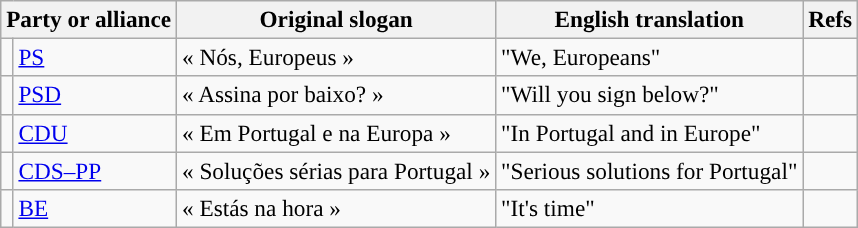<table class="wikitable" style="font-size:97%; text-align:left;">
<tr>
<th style="text-align:left;" colspan="2">Party or alliance</th>
<th>Original slogan</th>
<th>English translation</th>
<th>Refs</th>
</tr>
<tr>
<td width="1" style="color:inherit;background:"></td>
<td><a href='#'>PS</a></td>
<td>« Nós, Europeus »</td>
<td>"We, Europeans"</td>
<td></td>
</tr>
<tr>
<td style="color:inherit;background:"></td>
<td><a href='#'>PSD</a></td>
<td>« Assina por baixo? »</td>
<td>"Will you sign below?"</td>
<td></td>
</tr>
<tr>
<td style="color:inherit;background:"></td>
<td><a href='#'>CDU</a></td>
<td>« Em Portugal e na Europa »</td>
<td>"In Portugal and in Europe"</td>
<td></td>
</tr>
<tr>
<td style="color:inherit;background:"></td>
<td><a href='#'>CDS–PP</a></td>
<td>« Soluções sérias para Portugal »</td>
<td>"Serious solutions for Portugal"</td>
<td></td>
</tr>
<tr>
<td style="color:inherit;background:"></td>
<td><a href='#'>BE</a></td>
<td>« Estás na hora »</td>
<td>"It's time"</td>
<td></td>
</tr>
</table>
